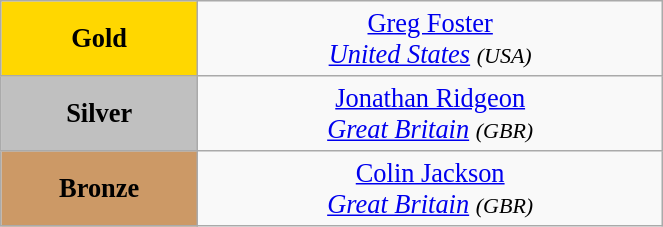<table class="wikitable" style=" text-align:center; font-size:110%;" width="35%">
<tr>
<td bgcolor="gold"><strong>Gold</strong></td>
<td> <a href='#'>Greg Foster</a><br><em><a href='#'>United States</a> <small>(USA)</small></em></td>
</tr>
<tr>
<td bgcolor="silver"><strong>Silver</strong></td>
<td> <a href='#'>Jonathan Ridgeon</a><br><em><a href='#'>Great Britain</a> <small>(GBR)</small></em></td>
</tr>
<tr>
<td bgcolor="CC9966"><strong>Bronze</strong></td>
<td> <a href='#'>Colin Jackson</a><br><em><a href='#'>Great Britain</a> <small>(GBR)</small></em></td>
</tr>
</table>
